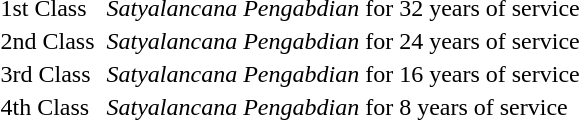<table>
<tr>
<td>1st Class</td>
<td></td>
<td><em>Satyalancana Pengabdian</em> for 32 years of service</td>
</tr>
<tr>
<td>2nd Class</td>
<td></td>
<td><em>Satyalancana Pengabdian</em> for 24 years of service</td>
</tr>
<tr>
<td>3rd Class</td>
<td></td>
<td><em>Satyalancana Pengabdian</em> for 16 years of service</td>
</tr>
<tr>
<td>4th Class</td>
<td></td>
<td><em>Satyalancana Pengabdian</em> for 8 years of service</td>
</tr>
</table>
